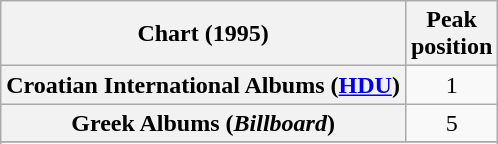<table class="wikitable sortable plainrowheaders" style="text-align:center">
<tr>
<th>Chart (1995)</th>
<th>Peak<br>position</th>
</tr>
<tr>
<th scope="row">Croatian International Albums (<a href='#'>HDU</a>)</th>
<td>1 </td>
</tr>
<tr>
<th scope="row">Greek Albums (<em>Billboard</em>)</th>
<td>5</td>
</tr>
<tr>
</tr>
<tr>
</tr>
<tr>
</tr>
</table>
